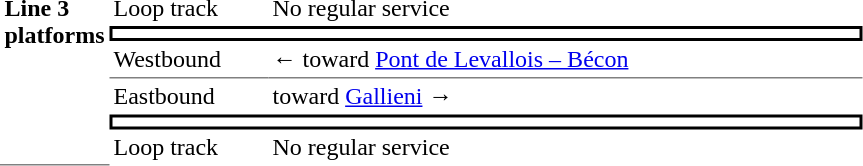<table border=0 cellspacing=0 cellpadding=3>
<tr>
<td style="border-bottom:solid 1px gray;" width=50 rowspan=10 valign=top><strong>Line 3 platforms</strong></td>
<td>Loop track</td>
<td>No regular service</td>
</tr>
<tr>
<td style="border-top:solid 2px black;border-right:solid 2px black;border-left:solid 2px black;border-bottom:solid 2px black;text-align:center;" colspan=2></td>
</tr>
<tr>
<td style="border-bottom:solid 1px gray;" width=100>Westbound</td>
<td style="border-bottom:solid 1px gray;" width=390>←   toward <a href='#'>Pont de Levallois – Bécon</a> </td>
</tr>
<tr>
<td>Eastbound</td>
<td>   toward <a href='#'>Gallieni</a>  →</td>
</tr>
<tr>
<td style="border-top:solid 2px black;border-right:solid 2px black;border-left:solid 2px black;border-bottom:solid 2px black;text-align:center;" colspan=2></td>
</tr>
<tr>
<td>Loop track</td>
<td>No regular service</td>
</tr>
</table>
